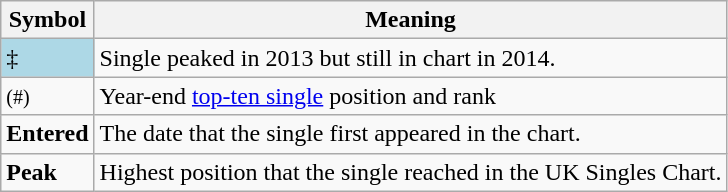<table Class="wikitable">
<tr>
<th>Symbol</th>
<th>Meaning</th>
</tr>
<tr>
<td bgcolor=lightblue>‡</td>
<td>Single peaked in 2013 but still in chart in 2014.</td>
</tr>
<tr>
<td><small>(#)</small></td>
<td>Year-end <a href='#'>top-ten single</a> position and rank</td>
</tr>
<tr>
<td><strong>Entered</strong></td>
<td>The date that the single first appeared in the chart.</td>
</tr>
<tr>
<td><strong>Peak</strong></td>
<td>Highest position that the single reached in the UK Singles Chart.</td>
</tr>
</table>
